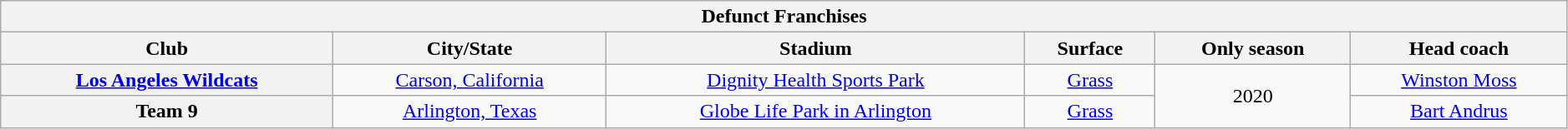<table class="wikitable" style="text-align:center; width:99%">
<tr>
<th colspan="7" style="text-align:center;">Defunct Franchises</th>
</tr>
<tr>
<th scope="col">Club</th>
<th scope="col">City/State</th>
<th scope="col">Stadium</th>
<th scope="col">Surface</th>
<th scope="col">Only season</th>
<th scope="col">Head coach</th>
</tr>
<tr>
<th scope="row"><strong><a href='#'>Los Angeles Wildcats</a></strong></th>
<td><a href='#'>Carson, California</a></td>
<td><a href='#'>Dignity Health Sports Park</a></td>
<td><a href='#'>Grass</a></td>
<td rowspan="2" style="text-align:center;">2020</td>
<td><a href='#'>Winston Moss</a></td>
</tr>
<tr>
<th scope="row"><strong>Team 9</strong></th>
<td><a href='#'>Arlington, Texas</a></td>
<td><a href='#'>Globe Life Park in Arlington</a></td>
<td><a href='#'>Grass</a></td>
<td align="center"><a href='#'>Bart Andrus</a></td>
</tr>
</table>
